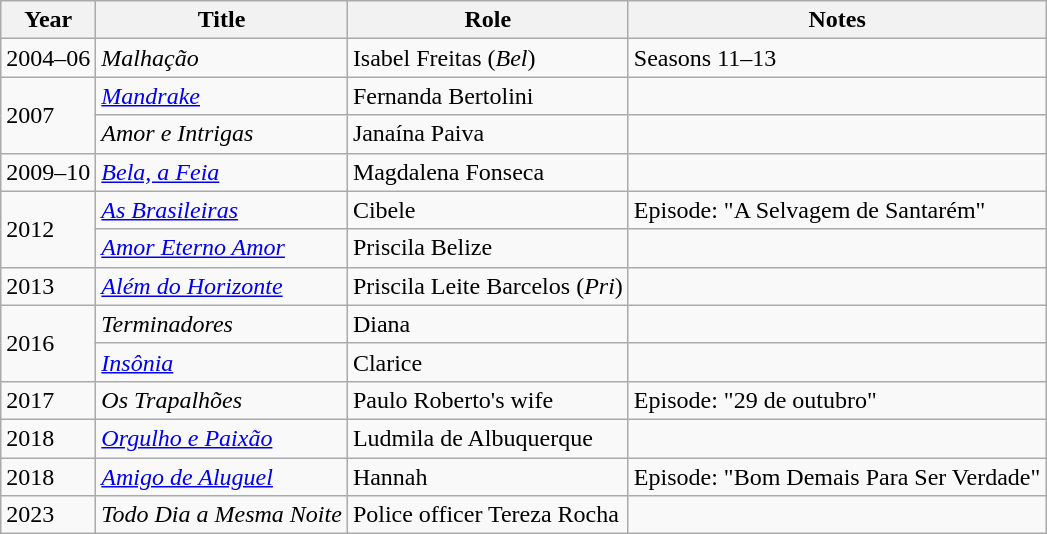<table class="wikitable">
<tr>
<th>Year</th>
<th>Title</th>
<th>Role</th>
<th>Notes</th>
</tr>
<tr>
<td>2004–06</td>
<td><em>Malhação</em></td>
<td>Isabel Freitas (<em>Bel</em>)</td>
<td>Seasons 11–13</td>
</tr>
<tr>
<td rowspan="2">2007</td>
<td><em><a href='#'>Mandrake</a></em></td>
<td>Fernanda Bertolini</td>
<td></td>
</tr>
<tr>
<td><em>Amor e Intrigas</em></td>
<td>Janaína Paiva</td>
<td></td>
</tr>
<tr>
<td>2009–10</td>
<td><em><a href='#'>Bela, a Feia</a></em></td>
<td>Magdalena Fonseca</td>
<td></td>
</tr>
<tr>
<td rowspan="2">2012</td>
<td><em><a href='#'>As Brasileiras</a></em></td>
<td>Cibele</td>
<td>Episode: "A Selvagem de Santarém"</td>
</tr>
<tr>
<td><em><a href='#'>Amor Eterno Amor</a></em></td>
<td>Priscila Belize</td>
<td></td>
</tr>
<tr>
<td>2013</td>
<td><em><a href='#'>Além do Horizonte</a></em></td>
<td>Priscila Leite Barcelos (<em>Pri</em>)</td>
<td></td>
</tr>
<tr>
<td rowspan="2">2016</td>
<td><em>Terminadores</em></td>
<td>Diana</td>
<td></td>
</tr>
<tr>
<td><em><a href='#'>Insônia</a></em></td>
<td>Clarice</td>
<td></td>
</tr>
<tr>
<td>2017</td>
<td><em>Os Trapalhões</em></td>
<td>Paulo Roberto's wife</td>
<td>Episode: "29 de outubro"</td>
</tr>
<tr>
<td>2018</td>
<td><em><a href='#'>Orgulho e Paixão</a></em></td>
<td>Ludmila de Albuquerque</td>
<td></td>
</tr>
<tr>
<td>2018</td>
<td><em><a href='#'>Amigo de Aluguel</a></em></td>
<td>Hannah</td>
<td>Episode: "Bom Demais Para Ser Verdade"</td>
</tr>
<tr>
<td>2023</td>
<td><em>Todo Dia a Mesma Noite</em></td>
<td>Police officer Tereza Rocha</td>
<td></td>
</tr>
</table>
